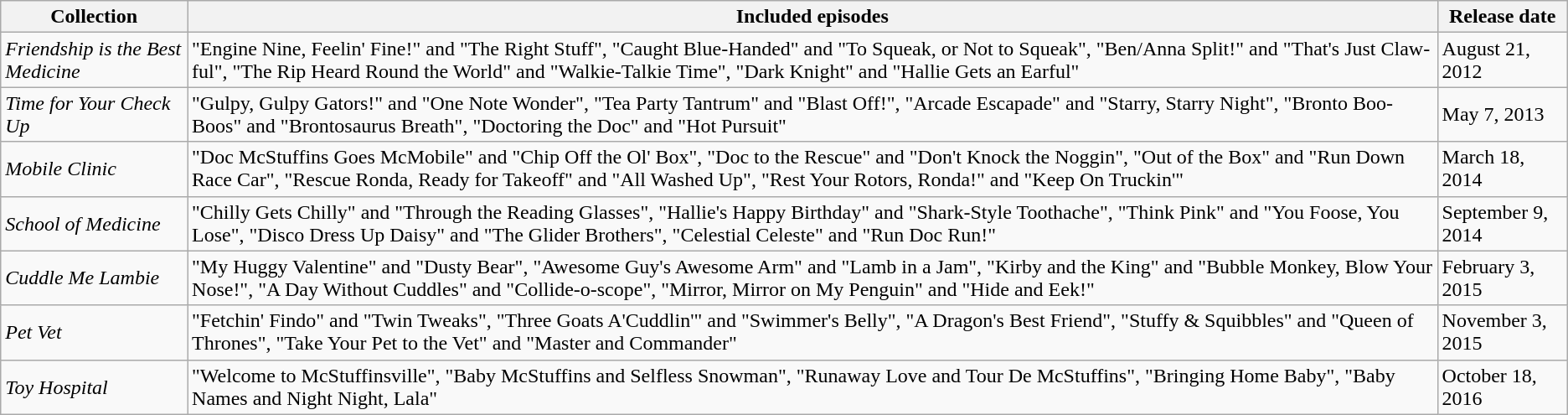<table class="wikitable">
<tr>
<th>Collection</th>
<th>Included episodes</th>
<th>Release date</th>
</tr>
<tr>
<td><em>Friendship is the Best Medicine</em></td>
<td>"Engine Nine, Feelin' Fine!" and "The Right Stuff", "Caught Blue-Handed" and "To Squeak, or Not to Squeak", "Ben/Anna Split!" and "That's Just Claw-ful", "The Rip Heard Round the World" and "Walkie-Talkie Time", "Dark Knight" and "Hallie Gets an Earful"</td>
<td>August 21, 2012</td>
</tr>
<tr>
<td><em>Time for Your Check Up</em></td>
<td>"Gulpy, Gulpy Gators!" and "One Note Wonder", "Tea Party Tantrum" and "Blast Off!", "Arcade Escapade" and "Starry, Starry Night", "Bronto Boo-Boos" and "Brontosaurus Breath", "Doctoring the Doc" and "Hot Pursuit"</td>
<td>May 7, 2013</td>
</tr>
<tr>
<td><em>Mobile Clinic</em></td>
<td>"Doc McStuffins Goes McMobile" and "Chip Off the Ol' Box", "Doc to the Rescue" and "Don't Knock the Noggin", "Out of the Box" and "Run Down Race Car", "Rescue Ronda, Ready for Takeoff" and "All Washed Up", "Rest Your Rotors, Ronda!" and "Keep On Truckin'"</td>
<td>March 18, 2014</td>
</tr>
<tr>
<td><em>School of Medicine</em></td>
<td>"Chilly Gets Chilly" and "Through the Reading Glasses", "Hallie's Happy Birthday" and "Shark-Style Toothache", "Think Pink" and "You Foose, You Lose", "Disco Dress Up Daisy" and "The Glider Brothers", "Celestial Celeste" and "Run Doc Run!"</td>
<td>September 9, 2014</td>
</tr>
<tr>
<td><em>Cuddle Me Lambie</em></td>
<td>"My Huggy Valentine" and "Dusty Bear", "Awesome Guy's Awesome Arm" and "Lamb in a Jam", "Kirby and the King" and "Bubble Monkey, Blow Your Nose!", "A Day Without Cuddles" and "Collide-o-scope", "Mirror, Mirror on My Penguin" and "Hide and Eek!"</td>
<td>February 3, 2015</td>
</tr>
<tr>
<td><em>Pet Vet</em></td>
<td>"Fetchin' Findo" and "Twin Tweaks", "Three Goats A'Cuddlin'" and "Swimmer's Belly", "A Dragon's Best Friend", "Stuffy & Squibbles" and "Queen of Thrones", "Take Your Pet to the Vet" and "Master and Commander"</td>
<td>November 3, 2015</td>
</tr>
<tr>
<td><em>Toy Hospital</em></td>
<td>"Welcome to McStuffinsville", "Baby McStuffins and Selfless Snowman", "Runaway Love and Tour De McStuffins", "Bringing Home Baby", "Baby Names and Night Night, Lala"</td>
<td>October 18, 2016</td>
</tr>
</table>
